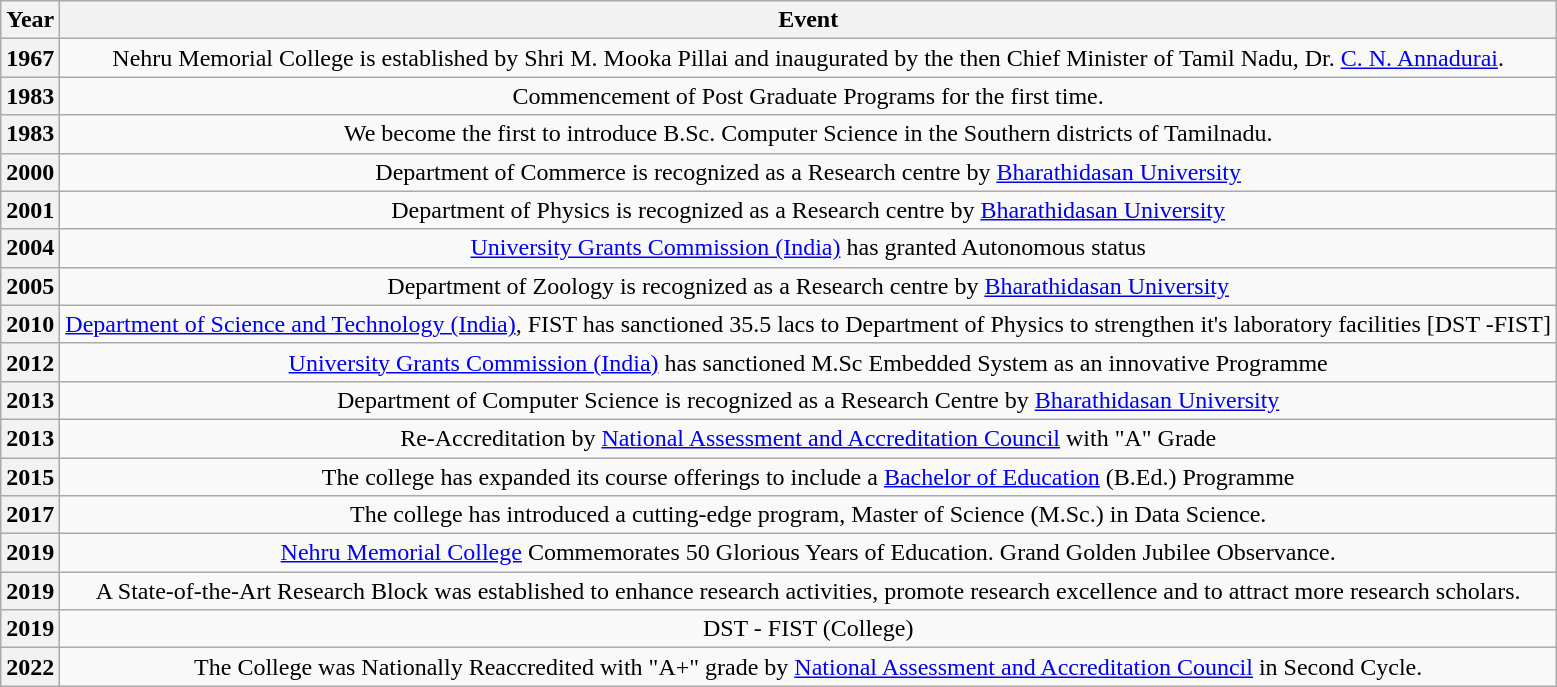<table class="wikitable sortable plainrowheaders" style="text-align: center;">
<tr>
<th scope="col">Year</th>
<th scope="col">Event</th>
</tr>
<tr>
<th scope="row">1967</th>
<td>Nehru Memorial College is established by Shri M. Mooka Pillai and inaugurated by the then Chief Minister of Tamil Nadu, Dr. <a href='#'>C. N. Annadurai</a>.</td>
</tr>
<tr>
<th scope="row">1983</th>
<td>Commencement of Post Graduate Programs for the first time.</td>
</tr>
<tr>
<th scope="row">1983</th>
<td>We become the first to introduce B.Sc. Computer Science in the Southern districts of Tamilnadu.</td>
</tr>
<tr>
<th scope="row">2000</th>
<td>Department of Commerce is recognized as a Research centre by <a href='#'>Bharathidasan University</a></td>
</tr>
<tr>
<th scope="row">2001</th>
<td>Department of Physics is recognized as a Research centre by <a href='#'>Bharathidasan University</a></td>
</tr>
<tr>
<th scope="row">2004</th>
<td><a href='#'>University Grants Commission (India)</a> has granted Autonomous status</td>
</tr>
<tr>
<th scope="row">2005</th>
<td>Department of Zoology is recognized as a Research centre by <a href='#'>Bharathidasan University</a></td>
</tr>
<tr>
<th scope="row">2010</th>
<td><a href='#'>Department of Science and Technology (India)</a>, FIST has sanctioned 35.5 lacs to Department of Physics to strengthen it's laboratory facilities [DST -FIST]</td>
</tr>
<tr>
<th scope="row">2012</th>
<td><a href='#'>University Grants Commission (India)</a> has sanctioned M.Sc Embedded System as an innovative Programme</td>
</tr>
<tr>
<th scope="row">2013</th>
<td>Department of Computer Science is recognized as a Research Centre by <a href='#'>Bharathidasan University</a></td>
</tr>
<tr>
<th scope="row">2013</th>
<td>Re-Accreditation by <a href='#'>National Assessment and Accreditation Council</a> with "A" Grade</td>
</tr>
<tr>
<th scope="row">2015</th>
<td>The college has expanded its course offerings to include a <a href='#'>Bachelor of Education</a> (B.Ed.) Programme</td>
</tr>
<tr>
<th scope="row">2017</th>
<td>The college has introduced a cutting-edge program, Master of Science (M.Sc.) in Data Science.</td>
</tr>
<tr>
<th scope="row">2019</th>
<td><a href='#'>Nehru Memorial College</a> Commemorates 50 Glorious Years of Education. Grand Golden Jubilee Observance.</td>
</tr>
<tr>
<th scope="row">2019</th>
<td>A State-of-the-Art Research Block was established to enhance research activities, promote research excellence and to attract more research scholars.</td>
</tr>
<tr>
<th scope="row">2019</th>
<td>DST - FIST (College)</td>
</tr>
<tr>
<th scope="row">2022</th>
<td>The College was Nationally Reaccredited with "A+" grade by <a href='#'>National Assessment and Accreditation Council</a> in Second Cycle.</td>
</tr>
</table>
